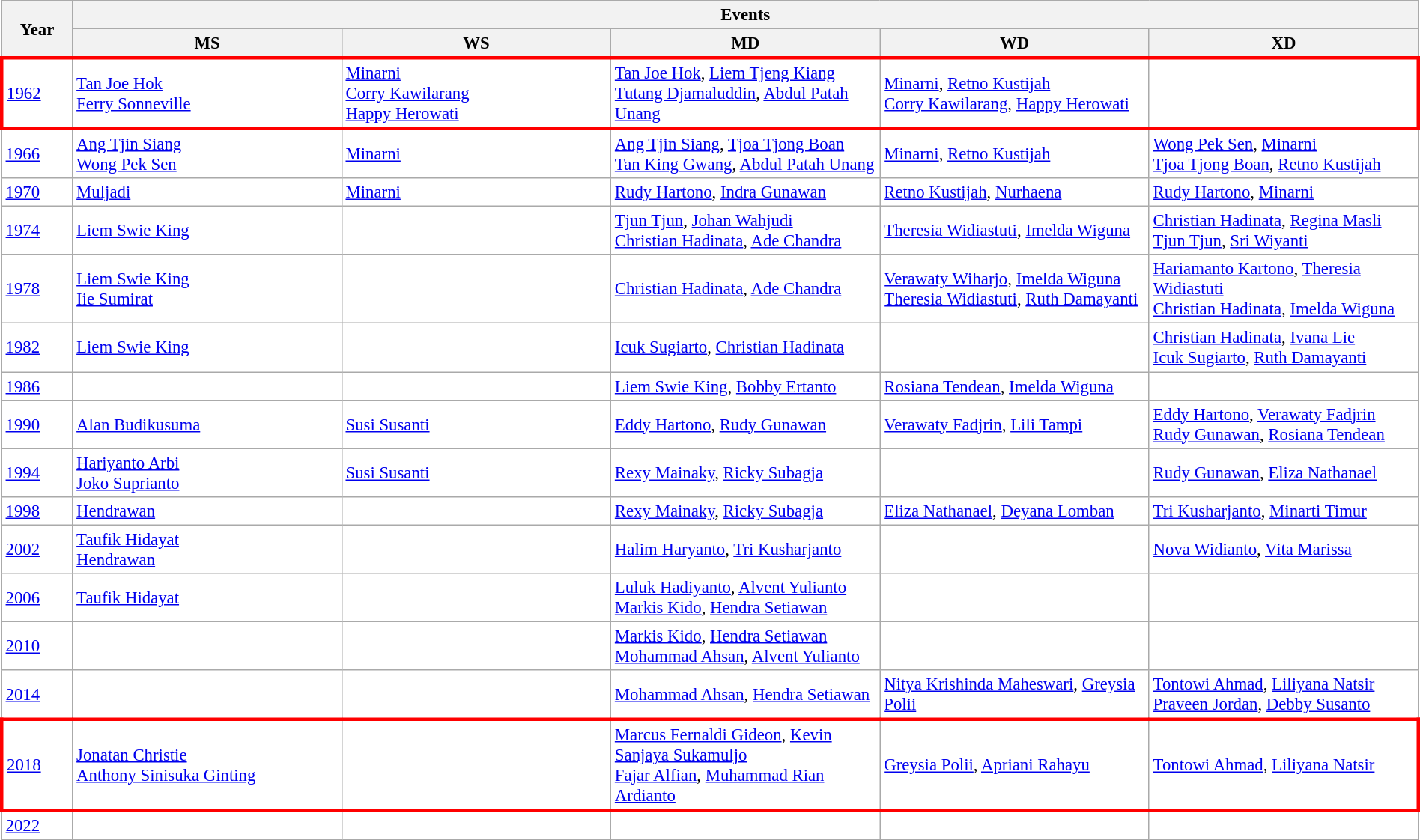<table class="vertical-align-top wikitable" style="text-align:left; font-size:95%; background:white" width="100%">
<tr>
<th rowspan="2" width="5%">Year</th>
<th colspan=5>Events</th>
</tr>
<tr>
<th width="19%">MS</th>
<th width="19%">WS</th>
<th width="19%">MD</th>
<th width="19%">WD</th>
<th width="19%">XD</th>
</tr>
<tr style="border: 3px solid red">
<td><a href='#'>1962</a></td>
<td> <a href='#'>Tan Joe Hok</a><br> <a href='#'>Ferry Sonneville</a></td>
<td> <a href='#'>Minarni</a><br> <a href='#'>Corry Kawilarang</a><br> <a href='#'>Happy Herowati</a></td>
<td> <a href='#'>Tan Joe Hok</a>, <a href='#'>Liem Tjeng Kiang</a><br> <a href='#'>Tutang Djamaluddin</a>, <a href='#'>Abdul Patah Unang</a></td>
<td> <a href='#'>Minarni</a>, <a href='#'>Retno Kustijah</a><br> <a href='#'>Corry Kawilarang</a>, <a href='#'>Happy Herowati</a></td>
<td></td>
</tr>
<tr>
<td><a href='#'>1966</a></td>
<td> <a href='#'>Ang Tjin Siang</a><br> <a href='#'>Wong Pek Sen</a></td>
<td> <a href='#'>Minarni</a></td>
<td> <a href='#'>Ang Tjin Siang</a>, <a href='#'>Tjoa Tjong Boan</a><br> <a href='#'>Tan King Gwang</a>, <a href='#'>Abdul Patah Unang</a></td>
<td> <a href='#'>Minarni</a>, <a href='#'>Retno Kustijah</a></td>
<td> <a href='#'>Wong Pek Sen</a>, <a href='#'>Minarni</a><br> <a href='#'>Tjoa Tjong Boan</a>, <a href='#'>Retno Kustijah</a></td>
</tr>
<tr>
<td><a href='#'>1970</a></td>
<td> <a href='#'>Muljadi</a></td>
<td> <a href='#'>Minarni</a></td>
<td> <a href='#'>Rudy Hartono</a>, <a href='#'>Indra Gunawan</a></td>
<td> <a href='#'>Retno Kustijah</a>, <a href='#'>Nurhaena</a></td>
<td> <a href='#'>Rudy Hartono</a>, <a href='#'>Minarni</a></td>
</tr>
<tr>
<td><a href='#'>1974</a></td>
<td> <a href='#'>Liem Swie King</a></td>
<td></td>
<td> <a href='#'>Tjun Tjun</a>, <a href='#'>Johan Wahjudi</a><br> <a href='#'>Christian Hadinata</a>, <a href='#'>Ade Chandra</a></td>
<td> <a href='#'>Theresia Widiastuti</a>, <a href='#'>Imelda Wiguna</a></td>
<td> <a href='#'>Christian Hadinata</a>, <a href='#'>Regina Masli</a><br> <a href='#'>Tjun Tjun</a>, <a href='#'>Sri Wiyanti</a></td>
</tr>
<tr>
<td><a href='#'>1978</a></td>
<td> <a href='#'>Liem Swie King</a><br> <a href='#'>Iie Sumirat</a></td>
<td></td>
<td> <a href='#'>Christian Hadinata</a>, <a href='#'>Ade Chandra</a></td>
<td> <a href='#'>Verawaty Wiharjo</a>, <a href='#'>Imelda Wiguna</a><br> <a href='#'>Theresia Widiastuti</a>, <a href='#'>Ruth Damayanti</a></td>
<td> <a href='#'>Hariamanto Kartono</a>, <a href='#'>Theresia Widiastuti</a><br> <a href='#'>Christian Hadinata</a>, <a href='#'>Imelda Wiguna</a></td>
</tr>
<tr>
<td><a href='#'>1982</a></td>
<td> <a href='#'>Liem Swie King</a></td>
<td></td>
<td> <a href='#'>Icuk Sugiarto</a>, <a href='#'>Christian Hadinata</a></td>
<td></td>
<td> <a href='#'>Christian Hadinata</a>, <a href='#'>Ivana Lie</a><br> <a href='#'>Icuk Sugiarto</a>, <a href='#'>Ruth Damayanti</a></td>
</tr>
<tr>
<td><a href='#'>1986</a></td>
<td></td>
<td></td>
<td> <a href='#'>Liem Swie King</a>, <a href='#'>Bobby Ertanto</a></td>
<td> <a href='#'>Rosiana Tendean</a>, <a href='#'>Imelda Wiguna</a></td>
<td></td>
</tr>
<tr>
<td><a href='#'>1990</a></td>
<td> <a href='#'>Alan Budikusuma</a></td>
<td> <a href='#'>Susi Susanti</a></td>
<td> <a href='#'>Eddy Hartono</a>, <a href='#'>Rudy Gunawan</a></td>
<td> <a href='#'>Verawaty Fadjrin</a>, <a href='#'>Lili Tampi</a></td>
<td> <a href='#'>Eddy Hartono</a>, <a href='#'>Verawaty Fadjrin</a><br> <a href='#'>Rudy Gunawan</a>, <a href='#'>Rosiana Tendean</a></td>
</tr>
<tr>
<td><a href='#'>1994</a></td>
<td> <a href='#'>Hariyanto Arbi</a><br> <a href='#'>Joko Suprianto</a></td>
<td> <a href='#'>Susi Susanti</a></td>
<td> <a href='#'>Rexy Mainaky</a>, <a href='#'>Ricky Subagja</a></td>
<td></td>
<td> <a href='#'>Rudy Gunawan</a>, <a href='#'>Eliza Nathanael</a></td>
</tr>
<tr>
<td><a href='#'>1998</a></td>
<td> <a href='#'>Hendrawan</a></td>
<td></td>
<td> <a href='#'>Rexy Mainaky</a>, <a href='#'>Ricky Subagja</a></td>
<td> <a href='#'>Eliza Nathanael</a>, <a href='#'>Deyana Lomban</a></td>
<td> <a href='#'>Tri Kusharjanto</a>, <a href='#'>Minarti Timur</a></td>
</tr>
<tr>
<td><a href='#'>2002</a></td>
<td> <a href='#'>Taufik Hidayat</a><br> <a href='#'>Hendrawan</a></td>
<td></td>
<td> <a href='#'>Halim Haryanto</a>, <a href='#'>Tri Kusharjanto</a></td>
<td></td>
<td> <a href='#'>Nova Widianto</a>, <a href='#'>Vita Marissa</a></td>
</tr>
<tr>
<td><a href='#'>2006</a></td>
<td> <a href='#'>Taufik Hidayat</a></td>
<td></td>
<td> <a href='#'>Luluk Hadiyanto</a>, <a href='#'>Alvent Yulianto</a><br> <a href='#'>Markis Kido</a>, <a href='#'>Hendra Setiawan</a></td>
<td></td>
<td></td>
</tr>
<tr>
<td><a href='#'>2010</a></td>
<td></td>
<td></td>
<td> <a href='#'>Markis Kido</a>, <a href='#'>Hendra Setiawan</a><br> <a href='#'>Mohammad Ahsan</a>, <a href='#'>Alvent Yulianto</a></td>
<td></td>
<td></td>
</tr>
<tr>
<td><a href='#'>2014</a></td>
<td></td>
<td></td>
<td> <a href='#'>Mohammad Ahsan</a>, <a href='#'>Hendra Setiawan</a></td>
<td> <a href='#'>Nitya Krishinda Maheswari</a>, <a href='#'>Greysia Polii</a></td>
<td> <a href='#'>Tontowi Ahmad</a>, <a href='#'>Liliyana Natsir</a><br> <a href='#'>Praveen Jordan</a>, <a href='#'>Debby Susanto</a></td>
</tr>
<tr style="border: 3px solid red">
<td><a href='#'>2018</a></td>
<td> <a href='#'>Jonatan Christie</a><br> <a href='#'>Anthony Sinisuka Ginting</a></td>
<td></td>
<td> <a href='#'>Marcus Fernaldi Gideon</a>, <a href='#'>Kevin Sanjaya Sukamuljo</a><br> <a href='#'>Fajar Alfian</a>, <a href='#'>Muhammad Rian Ardianto</a></td>
<td> <a href='#'>Greysia Polii</a>, <a href='#'>Apriani Rahayu</a></td>
<td> <a href='#'>Tontowi Ahmad</a>, <a href='#'>Liliyana Natsir</a></td>
</tr>
<tr>
<td><a href='#'>2022</a></td>
<td></td>
<td></td>
<td></td>
<td></td>
<td></td>
</tr>
</table>
